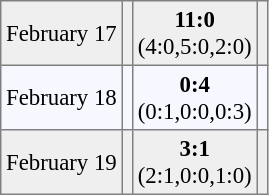<table bgcolor="#f7f8ff" cellpadding="3" cellspacing="0" border="1" style="font-size: 95%; border: gray solid 1px; border-collapse: collapse;">
<tr bgcolor="#EFEFEF">
<td>February 17</td>
<td></td>
<td align="center"><strong>11:0</strong><br>(4:0,5:0,2:0)</td>
<td></td>
</tr>
<tr>
<td>February 18</td>
<td></td>
<td align="center"><strong>0:4</strong><br>(0:1,0:0,0:3)</td>
<td></td>
</tr>
<tr bgcolor="#EFEFEF">
<td>February 19</td>
<td></td>
<td align="center"><strong>3:1</strong><br>(2:1,0:0,1:0)</td>
<td></td>
</tr>
</table>
